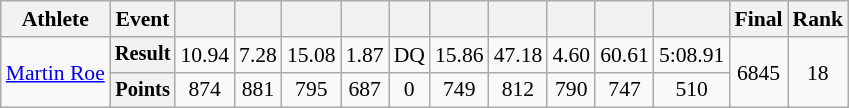<table class="wikitable" style="font-size:90%">
<tr>
<th>Athlete</th>
<th>Event</th>
<th></th>
<th></th>
<th></th>
<th></th>
<th></th>
<th></th>
<th></th>
<th></th>
<th></th>
<th></th>
<th>Final</th>
<th>Rank</th>
</tr>
<tr style=text-align:center>
<td rowspan=2 style=text-align:left><a href='#'>Martin Roe</a></td>
<th style="font-size:95%">Result</th>
<td>10.94</td>
<td>7.28</td>
<td>15.08</td>
<td>1.87</td>
<td>DQ</td>
<td>15.86</td>
<td>47.18</td>
<td>4.60</td>
<td>60.61</td>
<td>5:08.91</td>
<td rowspan=2>6845</td>
<td rowspan=2>18</td>
</tr>
<tr style=text-align:center>
<th style="font-size:95%">Points</th>
<td>874</td>
<td>881</td>
<td>795</td>
<td>687</td>
<td>0</td>
<td>749</td>
<td>812</td>
<td>790</td>
<td>747</td>
<td>510</td>
</tr>
</table>
